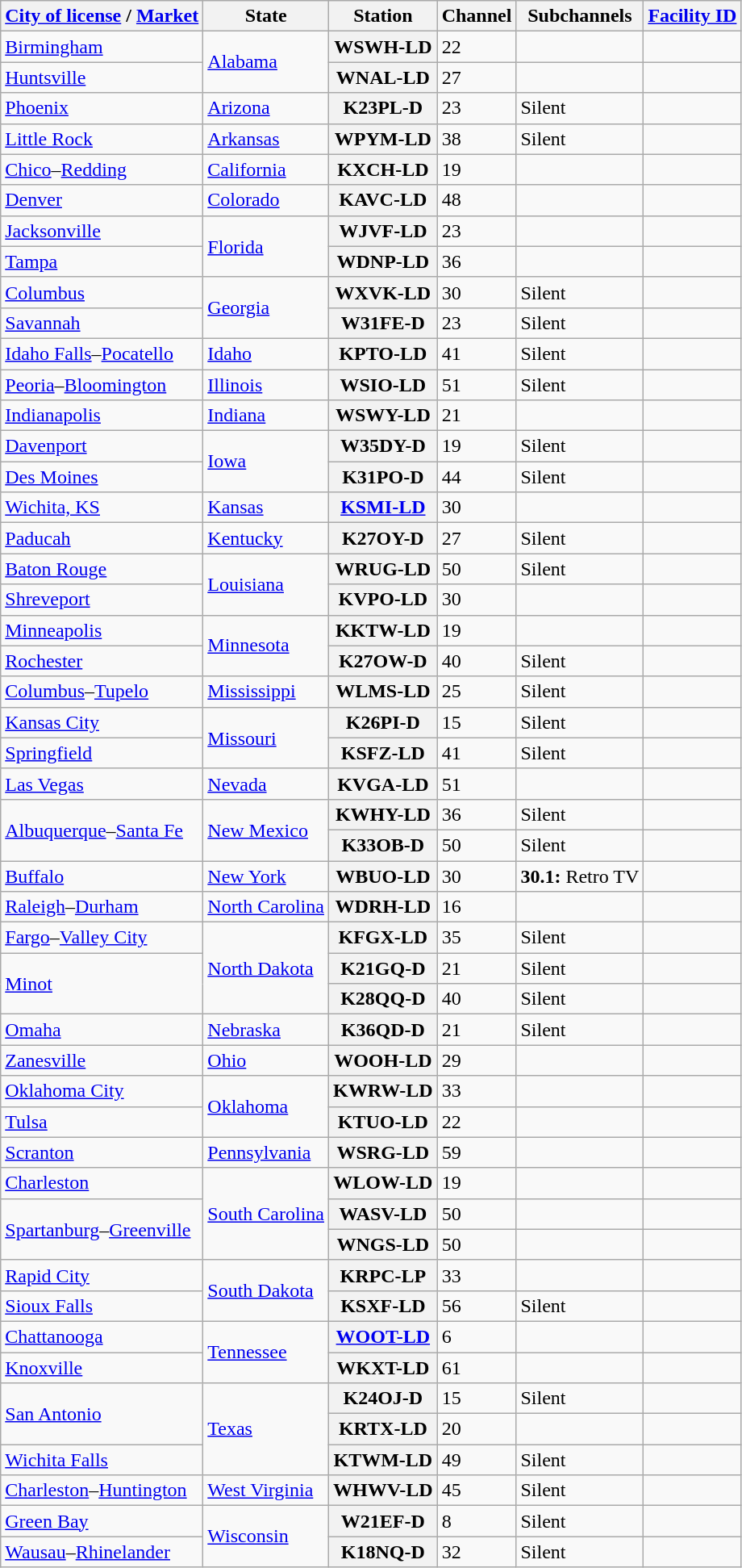<table class="wikitable sortable mw-collapsible">
<tr>
<th scope="col"><a href='#'>City of license</a> / <a href='#'>Market</a></th>
<th scope="col">State</th>
<th scope="col">Station</th>
<th scope="col">Channel</th>
<th scope="col" class="unsortable">Subchannels</th>
<th scope="col"><a href='#'>Facility ID</a></th>
</tr>
<tr>
<td><a href='#'>Birmingham</a></td>
<td rowspan="2"><a href='#'>Alabama</a></td>
<th scope="row">WSWH-LD</th>
<td>22</td>
<td></td>
<td></td>
</tr>
<tr>
<td><a href='#'>Huntsville</a></td>
<th scope="row">WNAL-LD</th>
<td>27</td>
<td></td>
<td></td>
</tr>
<tr>
<td><a href='#'>Phoenix</a></td>
<td><a href='#'>Arizona</a></td>
<th scope="row">K23PL-D</th>
<td>23</td>
<td>Silent</td>
<td></td>
</tr>
<tr>
<td><a href='#'>Little Rock</a></td>
<td><a href='#'>Arkansas</a></td>
<th scope="row">WPYM-LD</th>
<td>38</td>
<td>Silent</td>
<td></td>
</tr>
<tr>
<td><a href='#'>Chico</a>–<a href='#'>Redding</a></td>
<td><a href='#'>California</a></td>
<th scope="row">KXCH-LD</th>
<td>19</td>
<td></td>
<td></td>
</tr>
<tr>
<td><a href='#'>Denver</a></td>
<td><a href='#'>Colorado</a></td>
<th scope="row">KAVC-LD</th>
<td>48</td>
<td></td>
<td></td>
</tr>
<tr>
<td><a href='#'>Jacksonville</a></td>
<td rowspan="2"><a href='#'>Florida</a></td>
<th scope="row">WJVF-LD</th>
<td>23</td>
<td></td>
<td></td>
</tr>
<tr>
<td><a href='#'>Tampa</a></td>
<th scope="row">WDNP-LD</th>
<td>36</td>
<td></td>
<td></td>
</tr>
<tr>
<td><a href='#'>Columbus</a></td>
<td rowspan="2"><a href='#'>Georgia</a></td>
<th scope="row">WXVK-LD</th>
<td>30</td>
<td>Silent</td>
<td></td>
</tr>
<tr>
<td><a href='#'>Savannah</a></td>
<th scope="row">W31FE-D</th>
<td>23</td>
<td>Silent</td>
<td></td>
</tr>
<tr>
<td><a href='#'>Idaho Falls</a>–<a href='#'>Pocatello</a></td>
<td><a href='#'>Idaho</a></td>
<th scope="row">KPTO-LD</th>
<td>41</td>
<td>Silent</td>
<td></td>
</tr>
<tr>
<td><a href='#'>Peoria</a>–<a href='#'>Bloomington</a></td>
<td><a href='#'>Illinois</a></td>
<th scope="row">WSIO-LD</th>
<td>51</td>
<td>Silent</td>
<td></td>
</tr>
<tr>
<td><a href='#'>Indianapolis</a></td>
<td><a href='#'>Indiana</a></td>
<th scope="row">WSWY-LD</th>
<td>21</td>
<td></td>
<td></td>
</tr>
<tr>
<td><a href='#'>Davenport</a></td>
<td rowspan="2"><a href='#'>Iowa</a></td>
<th scope="row">W35DY-D</th>
<td>19</td>
<td>Silent</td>
<td></td>
</tr>
<tr>
<td><a href='#'>Des Moines</a></td>
<th scope="row">K31PO-D</th>
<td>44</td>
<td>Silent</td>
<td></td>
</tr>
<tr>
<td><a href='#'>Wichita, KS</a></td>
<td><a href='#'>Kansas</a></td>
<th scope="row"><a href='#'>KSMI-LD</a></th>
<td>30</td>
<td></td>
<td></td>
</tr>
<tr>
<td><a href='#'>Paducah</a></td>
<td><a href='#'>Kentucky</a></td>
<th scope="row">K27OY-D</th>
<td>27</td>
<td>Silent</td>
<td></td>
</tr>
<tr>
<td><a href='#'>Baton Rouge</a></td>
<td rowspan="2"><a href='#'>Louisiana</a></td>
<th scope="row">WRUG-LD</th>
<td>50</td>
<td>Silent</td>
<td></td>
</tr>
<tr>
<td><a href='#'>Shreveport</a></td>
<th scope="row">KVPO-LD</th>
<td>30</td>
<td></td>
<td></td>
</tr>
<tr>
<td><a href='#'>Minneapolis</a></td>
<td rowspan="2"><a href='#'>Minnesota</a></td>
<th scope="row">KKTW-LD</th>
<td>19</td>
<td></td>
<td></td>
</tr>
<tr>
<td><a href='#'>Rochester</a></td>
<th scope="row">K27OW-D</th>
<td>40</td>
<td>Silent</td>
<td></td>
</tr>
<tr>
<td><a href='#'>Columbus</a>–<a href='#'>Tupelo</a></td>
<td><a href='#'>Mississippi</a></td>
<th scope="row">WLMS-LD</th>
<td>25</td>
<td>Silent</td>
<td></td>
</tr>
<tr>
<td><a href='#'>Kansas City</a></td>
<td rowspan="2"><a href='#'>Missouri</a></td>
<th scope="row">K26PI-D</th>
<td>15</td>
<td>Silent</td>
<td></td>
</tr>
<tr>
<td><a href='#'>Springfield</a></td>
<th scope="row">KSFZ-LD</th>
<td>41</td>
<td>Silent</td>
<td></td>
</tr>
<tr>
<td><a href='#'>Las Vegas</a></td>
<td><a href='#'>Nevada</a></td>
<th scope="row">KVGA-LD</th>
<td>51</td>
<td></td>
<td></td>
</tr>
<tr>
<td rowspan="2"><a href='#'>Albuquerque</a>–<a href='#'>Santa Fe</a></td>
<td rowspan="2"><a href='#'>New Mexico</a></td>
<th scope="row">KWHY-LD</th>
<td>36</td>
<td>Silent</td>
<td></td>
</tr>
<tr>
<th scope="row">K33OB-D</th>
<td>50</td>
<td>Silent</td>
<td></td>
</tr>
<tr>
<td><a href='#'>Buffalo</a></td>
<td><a href='#'>New York</a></td>
<th scope="row">WBUO-LD</th>
<td>30</td>
<td><strong>30.1:</strong> Retro TV</td>
<td></td>
</tr>
<tr>
<td><a href='#'>Raleigh</a>–<a href='#'>Durham</a></td>
<td><a href='#'>North Carolina</a></td>
<th scope="row">WDRH-LD</th>
<td>16</td>
<td></td>
<td></td>
</tr>
<tr>
<td><a href='#'>Fargo</a>–<a href='#'>Valley City</a></td>
<td rowspan="3"><a href='#'>North Dakota</a></td>
<th scope="row">KFGX-LD</th>
<td>35</td>
<td>Silent</td>
<td></td>
</tr>
<tr>
<td rowspan="2"><a href='#'>Minot</a></td>
<th scope="row">K21GQ-D</th>
<td>21</td>
<td>Silent</td>
<td></td>
</tr>
<tr>
<th scope="row">K28QQ-D</th>
<td>40</td>
<td>Silent</td>
<td></td>
</tr>
<tr>
<td><a href='#'>Omaha</a></td>
<td><a href='#'>Nebraska</a></td>
<th scope="row">K36QD-D</th>
<td>21</td>
<td>Silent</td>
<td></td>
</tr>
<tr>
<td><a href='#'>Zanesville</a></td>
<td><a href='#'>Ohio</a></td>
<th scope="row">WOOH-LD</th>
<td>29</td>
<td></td>
<td></td>
</tr>
<tr>
<td><a href='#'>Oklahoma City</a></td>
<td rowspan="2"><a href='#'>Oklahoma</a></td>
<th scope="row">KWRW-LD</th>
<td>33</td>
<td></td>
<td></td>
</tr>
<tr>
<td><a href='#'>Tulsa</a></td>
<th scope="row">KTUO-LD</th>
<td>22</td>
<td></td>
<td></td>
</tr>
<tr>
<td><a href='#'>Scranton</a></td>
<td><a href='#'>Pennsylvania</a></td>
<th scope="row">WSRG-LD</th>
<td>59</td>
<td></td>
<td></td>
</tr>
<tr>
<td><a href='#'>Charleston</a></td>
<td rowspan="3"><a href='#'>South Carolina</a></td>
<th scope="row">WLOW-LD</th>
<td>19</td>
<td></td>
<td></td>
</tr>
<tr>
<td rowspan="2"><a href='#'>Spartanburg</a>–<a href='#'>Greenville</a></td>
<th scope="row">WASV-LD</th>
<td>50</td>
<td></td>
<td></td>
</tr>
<tr>
<th scope="row">WNGS-LD</th>
<td>50</td>
<td></td>
<td></td>
</tr>
<tr>
<td><a href='#'>Rapid City</a></td>
<td rowspan="2"><a href='#'>South Dakota</a></td>
<th scope="row">KRPC-LP</th>
<td>33</td>
<td></td>
<td></td>
</tr>
<tr>
<td><a href='#'>Sioux Falls</a></td>
<th scope="row">KSXF-LD</th>
<td>56</td>
<td>Silent</td>
<td></td>
</tr>
<tr>
<td><a href='#'>Chattanooga</a></td>
<td rowspan="2"><a href='#'>Tennessee</a></td>
<th scope="row"><a href='#'>WOOT-LD</a></th>
<td>6</td>
<td></td>
<td></td>
</tr>
<tr>
<td><a href='#'>Knoxville</a></td>
<th scope="row">WKXT-LD</th>
<td>61</td>
<td></td>
<td></td>
</tr>
<tr>
<td rowspan="2"><a href='#'>San Antonio</a></td>
<td rowspan="3"><a href='#'>Texas</a></td>
<th scope="row">K24OJ-D</th>
<td>15</td>
<td>Silent</td>
<td></td>
</tr>
<tr>
<th scope="row">KRTX-LD</th>
<td>20</td>
<td></td>
<td></td>
</tr>
<tr>
<td><a href='#'>Wichita Falls</a></td>
<th scope="row">KTWM-LD</th>
<td>49</td>
<td>Silent</td>
<td></td>
</tr>
<tr>
<td><a href='#'>Charleston</a>–<a href='#'>Huntington</a></td>
<td><a href='#'>West Virginia</a></td>
<th scope="row">WHWV-LD</th>
<td>45</td>
<td>Silent</td>
<td></td>
</tr>
<tr>
<td><a href='#'>Green Bay</a></td>
<td rowspan="2"><a href='#'>Wisconsin</a></td>
<th scope="row">W21EF-D</th>
<td>8</td>
<td>Silent</td>
<td></td>
</tr>
<tr>
<td><a href='#'>Wausau</a>–<a href='#'>Rhinelander</a></td>
<th scope="row">K18NQ-D</th>
<td>32</td>
<td>Silent</td>
<td></td>
</tr>
</table>
